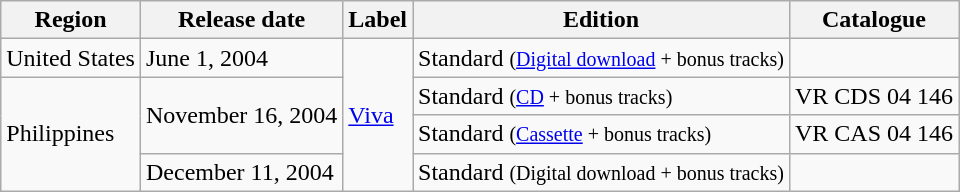<table class="wikitable">
<tr>
<th>Region</th>
<th>Release date</th>
<th>Label</th>
<th>Edition</th>
<th>Catalogue</th>
</tr>
<tr>
<td>United States</td>
<td>June 1, 2004</td>
<td rowspan="4"><a href='#'>Viva</a></td>
<td>Standard <small>(<a href='#'>Digital download</a> + bonus tracks)</small></td>
<td></td>
</tr>
<tr>
<td rowspan="3">Philippines</td>
<td rowspan="2">November 16, 2004</td>
<td>Standard <small>(<a href='#'>CD</a> + bonus tracks)</small></td>
<td>VR CDS 04 146</td>
</tr>
<tr>
<td>Standard <small>(<a href='#'>Cassette</a> + bonus tracks)</small></td>
<td>VR CAS 04 146</td>
</tr>
<tr>
<td>December 11, 2004</td>
<td>Standard <small>(Digital download + bonus tracks)</small></td>
<td></td>
</tr>
</table>
